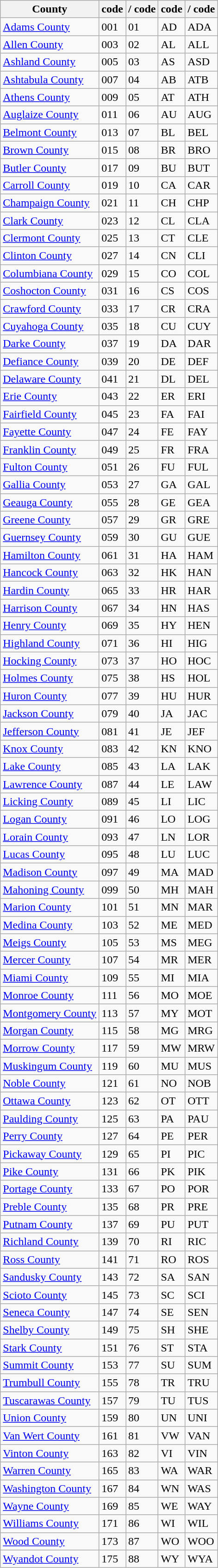<table class="wikitable sortable">
<tr>
<th>County</th>
<th> code</th>
<th>/ code</th>
<th> code</th>
<th>/ code</th>
</tr>
<tr>
<td><a href='#'>Adams County</a></td>
<td>001</td>
<td>01</td>
<td>AD</td>
<td>ADA</td>
</tr>
<tr>
<td><a href='#'>Allen County</a></td>
<td>003</td>
<td>02</td>
<td>AL</td>
<td>ALL</td>
</tr>
<tr>
<td><a href='#'>Ashland County</a></td>
<td>005</td>
<td>03</td>
<td>AS</td>
<td>ASD</td>
</tr>
<tr>
<td><a href='#'>Ashtabula County</a></td>
<td>007</td>
<td>04</td>
<td>AB</td>
<td>ATB</td>
</tr>
<tr>
<td><a href='#'>Athens County</a></td>
<td>009</td>
<td>05</td>
<td>AT</td>
<td>ATH</td>
</tr>
<tr>
<td><a href='#'>Auglaize County</a></td>
<td>011</td>
<td>06</td>
<td>AU</td>
<td>AUG</td>
</tr>
<tr>
<td><a href='#'>Belmont County</a></td>
<td>013</td>
<td>07</td>
<td>BL</td>
<td>BEL</td>
</tr>
<tr>
<td><a href='#'>Brown County</a></td>
<td>015</td>
<td>08</td>
<td>BR</td>
<td>BRO</td>
</tr>
<tr>
<td><a href='#'>Butler County</a></td>
<td>017</td>
<td>09</td>
<td>BU</td>
<td>BUT</td>
</tr>
<tr>
<td><a href='#'>Carroll County</a></td>
<td>019</td>
<td>10</td>
<td>CA</td>
<td>CAR</td>
</tr>
<tr>
<td><a href='#'>Champaign County</a></td>
<td>021</td>
<td>11</td>
<td>CH</td>
<td>CHP</td>
</tr>
<tr>
<td><a href='#'>Clark County</a></td>
<td>023</td>
<td>12</td>
<td>CL</td>
<td>CLA</td>
</tr>
<tr>
<td><a href='#'>Clermont County</a></td>
<td>025</td>
<td>13</td>
<td>CT</td>
<td>CLE</td>
</tr>
<tr>
<td><a href='#'>Clinton County</a></td>
<td>027</td>
<td>14</td>
<td>CN</td>
<td>CLI</td>
</tr>
<tr>
<td><a href='#'>Columbiana County</a></td>
<td>029</td>
<td>15</td>
<td>CO</td>
<td>COL</td>
</tr>
<tr>
<td><a href='#'>Coshocton County</a></td>
<td>031</td>
<td>16</td>
<td>CS</td>
<td>COS</td>
</tr>
<tr>
<td><a href='#'>Crawford County</a></td>
<td>033</td>
<td>17</td>
<td>CR</td>
<td>CRA</td>
</tr>
<tr>
<td><a href='#'>Cuyahoga County</a></td>
<td>035</td>
<td>18</td>
<td>CU</td>
<td>CUY</td>
</tr>
<tr>
<td><a href='#'>Darke County</a></td>
<td>037</td>
<td>19</td>
<td>DA</td>
<td>DAR</td>
</tr>
<tr>
<td><a href='#'>Defiance County</a></td>
<td>039</td>
<td>20</td>
<td>DE</td>
<td>DEF</td>
</tr>
<tr>
<td><a href='#'>Delaware County</a></td>
<td>041</td>
<td>21</td>
<td>DL</td>
<td>DEL</td>
</tr>
<tr>
<td><a href='#'>Erie County</a></td>
<td>043</td>
<td>22</td>
<td>ER</td>
<td>ERI</td>
</tr>
<tr>
<td><a href='#'>Fairfield County</a></td>
<td>045</td>
<td>23</td>
<td>FA</td>
<td>FAI</td>
</tr>
<tr>
<td><a href='#'>Fayette County</a></td>
<td>047</td>
<td>24</td>
<td>FE</td>
<td>FAY</td>
</tr>
<tr>
<td><a href='#'>Franklin County</a></td>
<td>049</td>
<td>25</td>
<td>FR</td>
<td>FRA</td>
</tr>
<tr>
<td><a href='#'>Fulton County</a></td>
<td>051</td>
<td>26</td>
<td>FU</td>
<td>FUL</td>
</tr>
<tr>
<td><a href='#'>Gallia County</a></td>
<td>053</td>
<td>27</td>
<td>GA</td>
<td>GAL</td>
</tr>
<tr>
<td><a href='#'>Geauga County</a></td>
<td>055</td>
<td>28</td>
<td>GE</td>
<td>GEA</td>
</tr>
<tr>
<td><a href='#'>Greene County</a></td>
<td>057</td>
<td>29</td>
<td>GR</td>
<td>GRE</td>
</tr>
<tr>
<td><a href='#'>Guernsey County</a></td>
<td>059</td>
<td>30</td>
<td>GU</td>
<td>GUE</td>
</tr>
<tr>
<td><a href='#'>Hamilton County</a></td>
<td>061</td>
<td>31</td>
<td>HA</td>
<td>HAM</td>
</tr>
<tr>
<td><a href='#'>Hancock County</a></td>
<td>063</td>
<td>32</td>
<td>HK</td>
<td>HAN</td>
</tr>
<tr>
<td><a href='#'>Hardin County</a></td>
<td>065</td>
<td>33</td>
<td>HR</td>
<td>HAR</td>
</tr>
<tr>
<td><a href='#'>Harrison County</a></td>
<td>067</td>
<td>34</td>
<td>HN</td>
<td>HAS</td>
</tr>
<tr>
<td><a href='#'>Henry County</a></td>
<td>069</td>
<td>35</td>
<td>HY</td>
<td>HEN</td>
</tr>
<tr>
<td><a href='#'>Highland County</a></td>
<td>071</td>
<td>36</td>
<td>HI</td>
<td>HIG</td>
</tr>
<tr>
<td><a href='#'>Hocking County</a></td>
<td>073</td>
<td>37</td>
<td>HO</td>
<td>HOC</td>
</tr>
<tr>
<td><a href='#'>Holmes County</a></td>
<td>075</td>
<td>38</td>
<td>HS</td>
<td>HOL</td>
</tr>
<tr>
<td><a href='#'>Huron County</a></td>
<td>077</td>
<td>39</td>
<td>HU</td>
<td>HUR</td>
</tr>
<tr>
<td><a href='#'>Jackson County</a></td>
<td>079</td>
<td>40</td>
<td>JA</td>
<td>JAC</td>
</tr>
<tr>
<td><a href='#'>Jefferson County</a></td>
<td>081</td>
<td>41</td>
<td>JE</td>
<td>JEF</td>
</tr>
<tr>
<td><a href='#'>Knox County</a></td>
<td>083</td>
<td>42</td>
<td>KN</td>
<td>KNO</td>
</tr>
<tr>
<td><a href='#'>Lake County</a></td>
<td>085</td>
<td>43</td>
<td>LA</td>
<td>LAK</td>
</tr>
<tr>
<td><a href='#'>Lawrence County</a></td>
<td>087</td>
<td>44</td>
<td>LE</td>
<td>LAW</td>
</tr>
<tr>
<td><a href='#'>Licking County</a></td>
<td>089</td>
<td>45</td>
<td>LI</td>
<td>LIC</td>
</tr>
<tr>
<td><a href='#'>Logan County</a></td>
<td>091</td>
<td>46</td>
<td>LO</td>
<td>LOG</td>
</tr>
<tr>
<td><a href='#'>Lorain County</a></td>
<td>093</td>
<td>47</td>
<td>LN</td>
<td>LOR</td>
</tr>
<tr>
<td><a href='#'>Lucas County</a></td>
<td>095</td>
<td>48</td>
<td>LU</td>
<td>LUC</td>
</tr>
<tr>
<td><a href='#'>Madison County</a></td>
<td>097</td>
<td>49</td>
<td>MA</td>
<td>MAD</td>
</tr>
<tr>
<td><a href='#'>Mahoning County</a></td>
<td>099</td>
<td>50</td>
<td>MH</td>
<td>MAH</td>
</tr>
<tr>
<td><a href='#'>Marion County</a></td>
<td>101</td>
<td>51</td>
<td>MN</td>
<td>MAR</td>
</tr>
<tr>
<td><a href='#'>Medina County</a></td>
<td>103</td>
<td>52</td>
<td>ME</td>
<td>MED</td>
</tr>
<tr>
<td><a href='#'>Meigs County</a></td>
<td>105</td>
<td>53</td>
<td>MS</td>
<td>MEG</td>
</tr>
<tr>
<td><a href='#'>Mercer County</a></td>
<td>107</td>
<td>54</td>
<td>MR</td>
<td>MER</td>
</tr>
<tr>
<td><a href='#'>Miami County</a></td>
<td>109</td>
<td>55</td>
<td>MI</td>
<td>MIA</td>
</tr>
<tr>
<td><a href='#'>Monroe County</a></td>
<td>111</td>
<td>56</td>
<td>MO</td>
<td>MOE</td>
</tr>
<tr>
<td><a href='#'>Montgomery County</a></td>
<td>113</td>
<td>57</td>
<td>MY</td>
<td>MOT</td>
</tr>
<tr>
<td><a href='#'>Morgan County</a></td>
<td>115</td>
<td>58</td>
<td>MG</td>
<td>MRG</td>
</tr>
<tr>
<td><a href='#'>Morrow County</a></td>
<td>117</td>
<td>59</td>
<td>MW</td>
<td>MRW</td>
</tr>
<tr>
<td><a href='#'>Muskingum County</a></td>
<td>119</td>
<td>60</td>
<td>MU</td>
<td>MUS</td>
</tr>
<tr>
<td><a href='#'>Noble County</a></td>
<td>121</td>
<td>61</td>
<td>NO</td>
<td>NOB</td>
</tr>
<tr>
<td><a href='#'>Ottawa County</a></td>
<td>123</td>
<td>62</td>
<td>OT</td>
<td>OTT</td>
</tr>
<tr>
<td><a href='#'>Paulding County</a></td>
<td>125</td>
<td>63</td>
<td>PA</td>
<td>PAU</td>
</tr>
<tr>
<td><a href='#'>Perry County</a></td>
<td>127</td>
<td>64</td>
<td>PE</td>
<td>PER</td>
</tr>
<tr>
<td><a href='#'>Pickaway County</a></td>
<td>129</td>
<td>65</td>
<td>PI</td>
<td>PIC</td>
</tr>
<tr>
<td><a href='#'>Pike County</a></td>
<td>131</td>
<td>66</td>
<td>PK</td>
<td>PIK</td>
</tr>
<tr>
<td><a href='#'>Portage County</a></td>
<td>133</td>
<td>67</td>
<td>PO</td>
<td>POR</td>
</tr>
<tr>
<td><a href='#'>Preble County</a></td>
<td>135</td>
<td>68</td>
<td>PR</td>
<td>PRE</td>
</tr>
<tr>
<td><a href='#'>Putnam County</a></td>
<td>137</td>
<td>69</td>
<td>PU</td>
<td>PUT</td>
</tr>
<tr>
<td><a href='#'>Richland County</a></td>
<td>139</td>
<td>70</td>
<td>RI</td>
<td>RIC</td>
</tr>
<tr>
<td><a href='#'>Ross County</a></td>
<td>141</td>
<td>71</td>
<td>RO</td>
<td>ROS</td>
</tr>
<tr>
<td><a href='#'>Sandusky County</a></td>
<td>143</td>
<td>72</td>
<td>SA</td>
<td>SAN</td>
</tr>
<tr>
<td><a href='#'>Scioto County</a></td>
<td>145</td>
<td>73</td>
<td>SC</td>
<td>SCI</td>
</tr>
<tr>
<td><a href='#'>Seneca County</a></td>
<td>147</td>
<td>74</td>
<td>SE</td>
<td>SEN</td>
</tr>
<tr>
<td><a href='#'>Shelby County</a></td>
<td>149</td>
<td>75</td>
<td>SH</td>
<td>SHE</td>
</tr>
<tr>
<td><a href='#'>Stark County</a></td>
<td>151</td>
<td>76</td>
<td>ST</td>
<td>STA</td>
</tr>
<tr>
<td><a href='#'>Summit County</a></td>
<td>153</td>
<td>77</td>
<td>SU</td>
<td>SUM</td>
</tr>
<tr>
<td><a href='#'>Trumbull County</a></td>
<td>155</td>
<td>78</td>
<td>TR</td>
<td>TRU</td>
</tr>
<tr>
<td><a href='#'>Tuscarawas County</a></td>
<td>157</td>
<td>79</td>
<td>TU</td>
<td>TUS</td>
</tr>
<tr>
<td><a href='#'>Union County</a></td>
<td>159</td>
<td>80</td>
<td>UN</td>
<td>UNI</td>
</tr>
<tr>
<td><a href='#'>Van Wert County</a></td>
<td>161</td>
<td>81</td>
<td>VW</td>
<td>VAN</td>
</tr>
<tr>
<td><a href='#'>Vinton County</a></td>
<td>163</td>
<td>82</td>
<td>VI</td>
<td>VIN</td>
</tr>
<tr>
<td><a href='#'>Warren County</a></td>
<td>165</td>
<td>83</td>
<td>WA</td>
<td>WAR</td>
</tr>
<tr>
<td><a href='#'>Washington County</a></td>
<td>167</td>
<td>84</td>
<td>WN</td>
<td>WAS</td>
</tr>
<tr>
<td><a href='#'>Wayne County</a></td>
<td>169</td>
<td>85</td>
<td>WE</td>
<td>WAY</td>
</tr>
<tr>
<td><a href='#'>Williams County</a></td>
<td>171</td>
<td>86</td>
<td>WI</td>
<td>WIL</td>
</tr>
<tr>
<td><a href='#'>Wood County</a></td>
<td>173</td>
<td>87</td>
<td>WO</td>
<td>WOO</td>
</tr>
<tr>
<td><a href='#'>Wyandot County</a></td>
<td>175</td>
<td>88</td>
<td>WY</td>
<td>WYA</td>
</tr>
</table>
